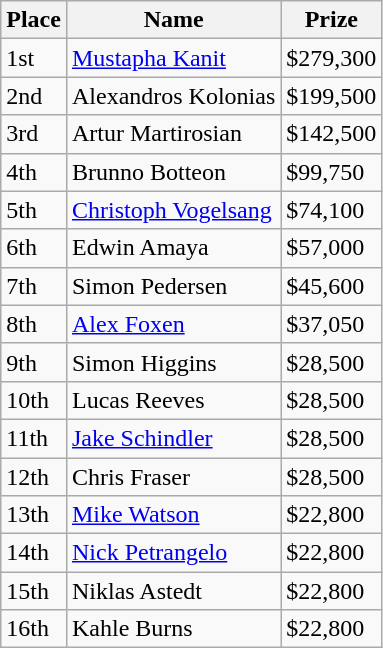<table class="wikitable">
<tr>
<th>Place</th>
<th>Name</th>
<th>Prize</th>
</tr>
<tr>
<td>1st</td>
<td> <a href='#'>Mustapha Kanit</a></td>
<td>$279,300</td>
</tr>
<tr>
<td>2nd</td>
<td> Alexandros Kolonias</td>
<td>$199,500</td>
</tr>
<tr>
<td>3rd</td>
<td> Artur Martirosian</td>
<td>$142,500</td>
</tr>
<tr>
<td>4th</td>
<td> Brunno Botteon</td>
<td>$99,750</td>
</tr>
<tr>
<td>5th</td>
<td> <a href='#'>Christoph Vogelsang</a></td>
<td>$74,100</td>
</tr>
<tr>
<td>6th</td>
<td>Edwin Amaya</td>
<td>$57,000</td>
</tr>
<tr>
<td>7th</td>
<td> Simon Pedersen</td>
<td>$45,600</td>
</tr>
<tr>
<td>8th</td>
<td> <a href='#'>Alex Foxen</a></td>
<td>$37,050</td>
</tr>
<tr>
<td>9th</td>
<td> Simon Higgins</td>
<td>$28,500</td>
</tr>
<tr>
<td>10th</td>
<td> Lucas Reeves</td>
<td>$28,500</td>
</tr>
<tr>
<td>11th</td>
<td> <a href='#'>Jake Schindler</a></td>
<td>$28,500</td>
</tr>
<tr>
<td>12th</td>
<td> Chris Fraser</td>
<td>$28,500</td>
</tr>
<tr>
<td>13th</td>
<td> <a href='#'>Mike Watson</a></td>
<td>$22,800</td>
</tr>
<tr>
<td>14th</td>
<td> <a href='#'>Nick Petrangelo</a></td>
<td>$22,800</td>
</tr>
<tr>
<td>15th</td>
<td> Niklas Astedt</td>
<td>$22,800</td>
</tr>
<tr>
<td>16th</td>
<td> Kahle Burns</td>
<td>$22,800</td>
</tr>
</table>
